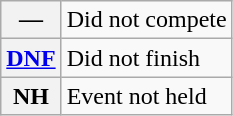<table class="wikitable">
<tr>
<th scope="row">—</th>
<td>Did not compete</td>
</tr>
<tr>
<th scope="row"><a href='#'>DNF</a></th>
<td>Did not finish</td>
</tr>
<tr>
<th scope="row">NH</th>
<td>Event not held</td>
</tr>
</table>
